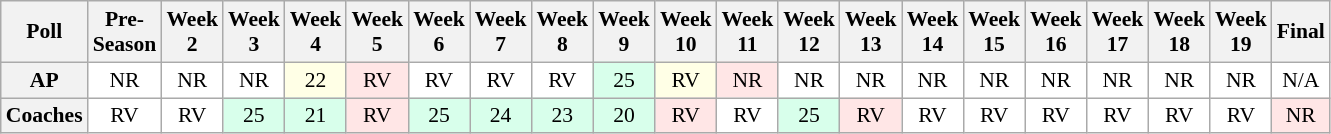<table class="wikitable" style="white-space:nowrap;font-size:90%">
<tr>
<th>Poll</th>
<th>Pre-<br>Season</th>
<th>Week<br>2</th>
<th>Week<br>3</th>
<th>Week<br>4</th>
<th>Week<br>5</th>
<th>Week<br>6</th>
<th>Week<br>7</th>
<th>Week<br>8</th>
<th>Week<br>9</th>
<th>Week<br>10</th>
<th>Week<br>11</th>
<th>Week<br>12</th>
<th>Week<br>13</th>
<th>Week<br>14</th>
<th>Week<br>15</th>
<th>Week<br>16</th>
<th>Week<br>17</th>
<th>Week<br>18</th>
<th>Week<br>19</th>
<th>Final</th>
</tr>
<tr style="text-align:center;">
<th>AP</th>
<td style="background:#FFF;">NR</td>
<td style="background:#FFF;">NR</td>
<td style="background:#FFF;">NR</td>
<td style="background:#FFFFE6;">22</td>
<td style="background:#FFE6E6;">RV</td>
<td style="background:#FFF;">RV</td>
<td style="background:#FFF;">RV</td>
<td style="background:#FFF;">RV</td>
<td style="background:#D8FFEB;">25</td>
<td style="background:#FFFFE6;">RV</td>
<td style="background:#FFE6E6;">NR</td>
<td style="background:#FFF;">NR</td>
<td style="background:#FFF;">NR</td>
<td style="background:#FFF;">NR</td>
<td style="background:#FFF;">NR</td>
<td style="background:#FFF;">NR</td>
<td style="background:#FFF;">NR</td>
<td style="background:#FFF;">NR</td>
<td style="background:#FFF;">NR</td>
<td style="background:#FFF;">N/A</td>
</tr>
<tr style="text-align:center;">
<th>Coaches</th>
<td style="background:#FFF;">RV</td>
<td style="background:#FFF;">RV</td>
<td style="background:#D8FFEB;">25</td>
<td style="background:#D8FFEB;">21</td>
<td style="background:#FFE6E6;">RV</td>
<td style="background:#D8FFEB;">25</td>
<td style="background:#D8FFEB;">24</td>
<td style="background:#D8FFEB;">23</td>
<td style="background:#D8FFEB;">20</td>
<td style="background:#FFE6E6;">RV</td>
<td style="background:#FFF;">RV</td>
<td style="background:#D8FFEB;">25</td>
<td style="background:#FFE6E6;">RV</td>
<td style="background:#FFF;">RV</td>
<td style="background:#FFF;">RV</td>
<td style="background:#FFF;">RV</td>
<td style="background:#FFF;">RV</td>
<td style="background:#FFF;">RV</td>
<td style="background:#FFF;">RV</td>
<td style="background:#FFE6E6;">NR</td>
</tr>
</table>
